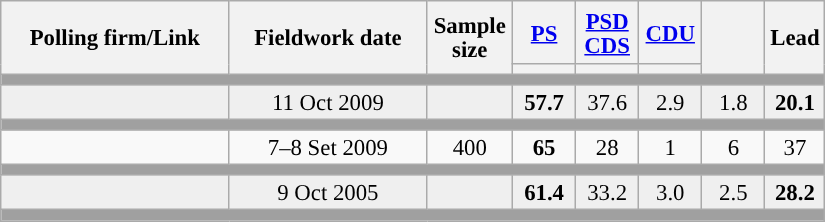<table class="wikitable collapsible sortable" style="text-align:center; font-size:95%; line-height:16px;">
<tr style="height:42px;">
<th style="width:145px;" rowspan="2">Polling firm/Link</th>
<th style="width:125px;" rowspan="2">Fieldwork date</th>
<th class="unsortable" style="width:50px;" rowspan="2">Sample size</th>
<th class="unsortable" style="width:35px;"><a href='#'>PS</a></th>
<th class="unsortable" style="width:35px;"><a href='#'>PSD</a><br><a href='#'>CDS</a></th>
<th class="unsortable" style="width:35px;"><a href='#'>CDU</a></th>
<th class="unsortable" style="width:35px;" rowspan="2"></th>
<th class="unsortable" style="width:30px;" rowspan="2">Lead</th>
</tr>
<tr>
<th class="unsortable" style="color:inherit;background:"></th>
<th class="unsortable" style="color:inherit;background:"></th>
<th class="unsortable" style="color:inherit;background:"></th>
</tr>
<tr>
<td colspan="13" style="background:#A0A0A0"></td>
</tr>
<tr style="background:#EFEFEF;">
<td><strong></strong></td>
<td data-sort-value="2019-10-06">11 Oct 2009</td>
<td></td>
<td><strong>57.7</strong><br></td>
<td>37.6<br></td>
<td>2.9<br></td>
<td>1.8</td>
<td style="background:"><strong>20.1</strong></td>
</tr>
<tr>
<td colspan="13" style="background:#A0A0A0"></td>
</tr>
<tr>
<td align="center"></td>
<td align="center">7–8 Set 2009</td>
<td>400</td>
<td align="center" ><strong>65</strong></td>
<td align="center">28</td>
<td align="center">1</td>
<td align="center">6</td>
<td style="background:">37</td>
</tr>
<tr>
<td colspan="13" style="background:#A0A0A0"></td>
</tr>
<tr style="background:#EFEFEF;">
<td><strong></strong></td>
<td data-sort-value="2019-10-06">9 Oct 2005</td>
<td></td>
<td><strong>61.4</strong><br></td>
<td>33.2<br></td>
<td>3.0<br></td>
<td>2.5</td>
<td style="background:"><strong>28.2</strong></td>
</tr>
<tr>
<td colspan="13" style="background:#A0A0A0"></td>
</tr>
</table>
